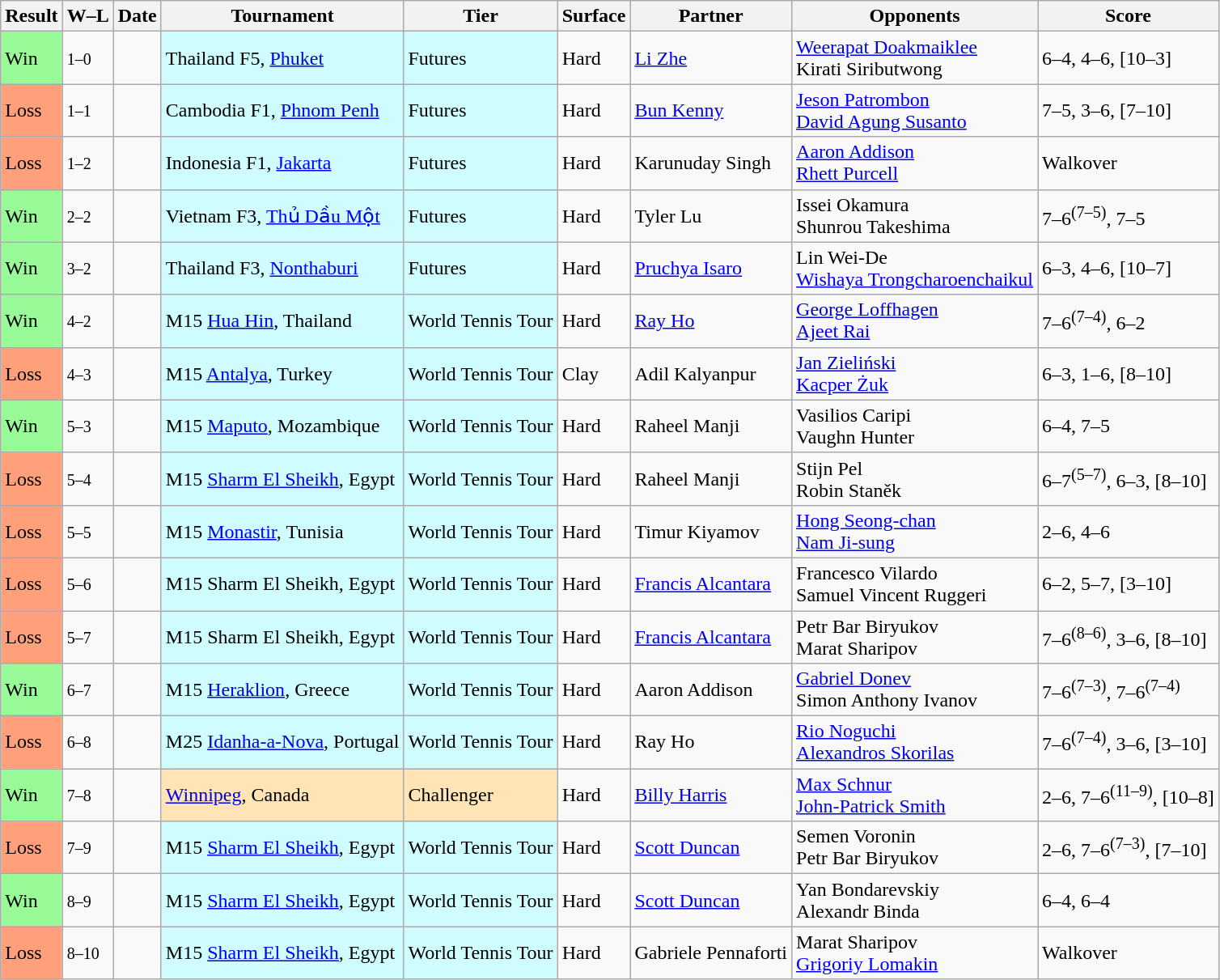<table class="sortable wikitable">
<tr>
<th>Result</th>
<th class="unsortable">W–L</th>
<th>Date</th>
<th>Tournament</th>
<th>Tier</th>
<th>Surface</th>
<th>Partner</th>
<th>Opponents</th>
<th class="unsortable">Score</th>
</tr>
<tr>
<td style="background:#98fb98;">Win</td>
<td><small>1–0</small></td>
<td></td>
<td style="background:#cffcff;">Thailand F5, <a href='#'>Phuket</a></td>
<td style="background:#cffcff;">Futures</td>
<td>Hard</td>
<td> <a href='#'>Li Zhe</a></td>
<td> <a href='#'>Weerapat Doakmaiklee</a><br> Kirati Siributwong</td>
<td>6–4, 4–6, [10–3]</td>
</tr>
<tr>
<td style="background:#ffa07a;">Loss</td>
<td><small>1–1</small></td>
<td></td>
<td style="background:#cffcff;">Cambodia F1, <a href='#'>Phnom Penh</a></td>
<td style="background:#cffcff;">Futures</td>
<td>Hard</td>
<td> <a href='#'>Bun Kenny</a></td>
<td> <a href='#'>Jeson Patrombon</a><br> <a href='#'>David Agung Susanto</a></td>
<td>7–5, 3–6, [7–10]</td>
</tr>
<tr>
<td style="background:#ffa07a;">Loss</td>
<td><small>1–2</small></td>
<td></td>
<td style="background:#cffcff;">Indonesia F1, <a href='#'>Jakarta</a></td>
<td style="background:#cffcff;">Futures</td>
<td>Hard</td>
<td> Karunuday Singh</td>
<td> <a href='#'>Aaron Addison</a><br> <a href='#'>Rhett Purcell</a></td>
<td>Walkover</td>
</tr>
<tr>
<td style="background:#98fb98;">Win</td>
<td><small>2–2</small></td>
<td></td>
<td style="background:#cffcff;">Vietnam F3, <a href='#'>Thủ Dầu Một</a></td>
<td style="background:#cffcff;">Futures</td>
<td>Hard</td>
<td> Tyler Lu</td>
<td> Issei Okamura<br> Shunrou Takeshima</td>
<td>7–6<sup>(7–5)</sup>, 7–5</td>
</tr>
<tr>
<td style="background:#98fb98;">Win</td>
<td><small>3–2</small></td>
<td></td>
<td style="background:#cffcff;">Thailand F3, <a href='#'>Nonthaburi</a></td>
<td style="background:#cffcff;">Futures</td>
<td>Hard</td>
<td> <a href='#'>Pruchya Isaro</a></td>
<td> Lin Wei-De<br> <a href='#'>Wishaya Trongcharoenchaikul</a></td>
<td>6–3, 4–6, [10–7]</td>
</tr>
<tr>
<td style="background:#98fb98;">Win</td>
<td><small>4–2</small></td>
<td></td>
<td style="background:#cffcff;">M15 <a href='#'>Hua Hin</a>, Thailand</td>
<td style="background:#cffcff;">World Tennis Tour</td>
<td>Hard</td>
<td> <a href='#'>Ray Ho</a></td>
<td> <a href='#'>George Loffhagen</a><br> <a href='#'>Ajeet Rai</a></td>
<td>7–6<sup>(7–4)</sup>, 6–2</td>
</tr>
<tr>
<td style="background:#ffa07a;">Loss</td>
<td><small>4–3</small></td>
<td></td>
<td style="background:#cffcff;">M15 <a href='#'>Antalya</a>, Turkey</td>
<td style="background:#cffcff;">World Tennis Tour</td>
<td>Clay</td>
<td> Adil Kalyanpur</td>
<td> <a href='#'>Jan Zieliński</a><br> <a href='#'>Kacper Żuk</a></td>
<td>6–3, 1–6, [8–10]</td>
</tr>
<tr>
<td style="background:#98fb98;">Win</td>
<td><small>5–3</small></td>
<td></td>
<td style="background:#cffcff;">M15 <a href='#'>Maputo</a>, Mozambique</td>
<td style="background:#cffcff;">World Tennis Tour</td>
<td>Hard</td>
<td> Raheel Manji</td>
<td> Vasilios Caripi<br> Vaughn Hunter</td>
<td>6–4, 7–5</td>
</tr>
<tr>
<td style="background:#ffa07a;">Loss</td>
<td><small>5–4</small></td>
<td></td>
<td style="background:#cffcff;">M15 <a href='#'>Sharm El Sheikh</a>, Egypt</td>
<td style="background:#cffcff;">World Tennis Tour</td>
<td>Hard</td>
<td> Raheel Manji</td>
<td> Stijn Pel<br> Robin Staněk</td>
<td>6–7<sup>(5–7)</sup>, 6–3, [8–10]</td>
</tr>
<tr>
<td style="background:#ffa07a;">Loss</td>
<td><small>5–5</small></td>
<td></td>
<td style="background:#cffcff;">M15 <a href='#'>Monastir</a>, Tunisia</td>
<td style="background:#cffcff;">World Tennis Tour</td>
<td>Hard</td>
<td> Timur Kiyamov</td>
<td> <a href='#'>Hong Seong-chan</a><br> <a href='#'>Nam Ji-sung</a></td>
<td>2–6, 4–6</td>
</tr>
<tr>
<td style="background:#ffa07a;">Loss</td>
<td><small>5–6</small></td>
<td></td>
<td style="background:#cffcff;">M15 Sharm El Sheikh, Egypt</td>
<td style="background:#cffcff;">World Tennis Tour</td>
<td>Hard</td>
<td> <a href='#'>Francis Alcantara</a></td>
<td> Francesco Vilardo<br> Samuel Vincent Ruggeri</td>
<td>6–2, 5–7, [3–10]</td>
</tr>
<tr>
<td style="background:#ffa07a;">Loss</td>
<td><small>5–7</small></td>
<td></td>
<td style="background:#cffcff;">M15 Sharm El Sheikh, Egypt</td>
<td style="background:#cffcff;">World Tennis Tour</td>
<td>Hard</td>
<td> <a href='#'>Francis Alcantara</a></td>
<td> Petr Bar Biryukov<br> Marat Sharipov</td>
<td>7–6<sup>(8–6)</sup>, 3–6, [8–10]</td>
</tr>
<tr>
<td style="background:#98fb98;">Win</td>
<td><small>6–7</small></td>
<td></td>
<td style="background:#cffcff;">M15 <a href='#'>Heraklion</a>, Greece</td>
<td style="background:#cffcff;">World Tennis Tour</td>
<td>Hard</td>
<td> Aaron Addison</td>
<td> <a href='#'>Gabriel Donev</a><br> Simon Anthony Ivanov</td>
<td>7–6<sup>(7–3)</sup>, 7–6<sup>(7–4)</sup></td>
</tr>
<tr>
<td style="background:#ffa07a;">Loss</td>
<td><small>6–8</small></td>
<td></td>
<td style="background:#cffcff;">M25 <a href='#'>Idanha-a-Nova</a>, Portugal</td>
<td style="background:#cffcff;">World Tennis Tour</td>
<td>Hard</td>
<td> Ray Ho</td>
<td> <a href='#'>Rio Noguchi</a><br> <a href='#'>Alexandros Skorilas</a></td>
<td>7–6<sup>(7–4)</sup>, 3–6, [3–10]</td>
</tr>
<tr>
<td style="background:#98fb98;">Win</td>
<td><small>7–8</small></td>
<td><a href='#'></a></td>
<td style="background:moccasin;"><a href='#'>Winnipeg</a>, Canada</td>
<td style="background:moccasin;">Challenger</td>
<td>Hard</td>
<td> <a href='#'>Billy Harris</a></td>
<td> <a href='#'>Max Schnur</a><br> <a href='#'>John-Patrick Smith</a></td>
<td>2–6, 7–6<sup>(11–9)</sup>, [10–8]</td>
</tr>
<tr>
<td style="background:#ffa07a;">Loss</td>
<td><small>7–9</small></td>
<td></td>
<td style="background:#cffcff;">M15 <a href='#'>Sharm El Sheikh</a>, Egypt</td>
<td style="background:#cffcff;">World Tennis Tour</td>
<td>Hard</td>
<td> <a href='#'>Scott Duncan</a></td>
<td> Semen Voronin<br> Petr Bar Biryukov</td>
<td>2–6, 7–6<sup>(7–3)</sup>, [7–10]</td>
</tr>
<tr>
<td style="background:#98fb98;">Win</td>
<td><small>8–9</small></td>
<td></td>
<td style="background:#cffcff;">M15 <a href='#'>Sharm El Sheikh</a>, Egypt</td>
<td style="background:#cffcff;">World Tennis Tour</td>
<td>Hard</td>
<td> <a href='#'>Scott Duncan</a></td>
<td> Yan Bondarevskiy<br> Alexandr Binda</td>
<td>6–4, 6–4</td>
</tr>
<tr>
<td style="background:#ffa07a;">Loss</td>
<td><small>8–10</small></td>
<td></td>
<td style="background:#cffcff;">M15 <a href='#'>Sharm El Sheikh</a>, Egypt</td>
<td style="background:#cffcff;">World Tennis Tour</td>
<td>Hard</td>
<td> Gabriele Pennaforti</td>
<td> Marat Sharipov<br> <a href='#'>Grigoriy Lomakin</a></td>
<td>Walkover</td>
</tr>
</table>
